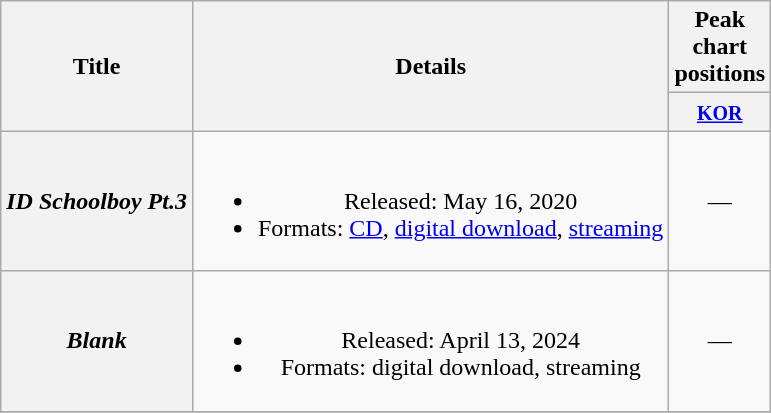<table class="wikitable plainrowheaders" style="text-align:center;">
<tr>
<th scope="col" rowspan="2">Title</th>
<th scope="col" rowspan="2">Details</th>
<th scope="col" colspan="1" style="width:3em;">Peak chart positions</th>
</tr>
<tr>
<th><small><a href='#'>KOR</a></small></th>
</tr>
<tr>
<th scope="row"><em>ID Schoolboy Pt.3</em></th>
<td><br><ul><li>Released: May 16, 2020</li><li>Formats: <a href='#'>CD</a>, <a href='#'>digital download</a>, <a href='#'>streaming</a></li></ul></td>
<td>—</td>
</tr>
<tr>
<th scope="row"><em>Blank</em></th>
<td><br><ul><li>Released: April 13, 2024</li><li>Formats: digital download, streaming</li></ul></td>
<td>—</td>
</tr>
<tr>
</tr>
</table>
